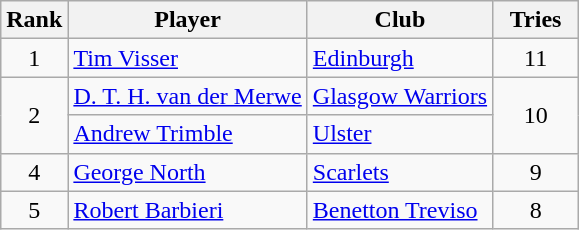<table class="wikitable">
<tr>
<th>Rank</th>
<th>Player</th>
<th>Club</th>
<th style="width:50px;">Tries</th>
</tr>
<tr>
<td style="text-align:center;">1</td>
<td> <a href='#'>Tim Visser</a></td>
<td> <a href='#'>Edinburgh</a></td>
<td style="text-align:center;">11</td>
</tr>
<tr>
<td rowspan="2" style="text-align:center;">2</td>
<td> <a href='#'>D. T. H. van der Merwe</a></td>
<td> <a href='#'>Glasgow Warriors</a></td>
<td rowspan="2" style="text-align:center;">10</td>
</tr>
<tr>
<td> <a href='#'>Andrew Trimble</a></td>
<td> <a href='#'>Ulster</a></td>
</tr>
<tr>
<td style="text-align:center;">4</td>
<td> <a href='#'>George North</a></td>
<td> <a href='#'>Scarlets</a></td>
<td style="text-align:center;">9</td>
</tr>
<tr>
<td style="text-align:center;">5</td>
<td> <a href='#'>Robert Barbieri</a></td>
<td> <a href='#'>Benetton Treviso</a></td>
<td style="text-align:center;">8</td>
</tr>
</table>
